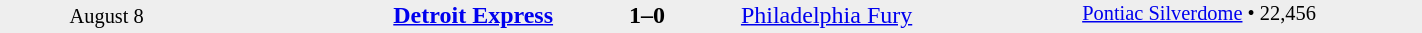<table cellspacing="0" style="width: 75%; background: #eeeeee">
<tr>
<td style=font-size:85% align=center rowspan=3 width=15%>August 8</td>
<td width=24% align=right><strong><a href='#'>Detroit Express</a></strong></td>
<td align=center width=13%><strong>1–0</strong></td>
<td width=24%><a href='#'>Philadelphia Fury</a></td>
<td style=font-size:85% rowspan=3 valign=top><a href='#'>Pontiac Silverdome</a> • 22,456</td>
</tr>
<tr style=font-size:85%>
<td align=right valign=top></td>
<td valign=top></td>
<td align=left valign=top></td>
</tr>
</table>
